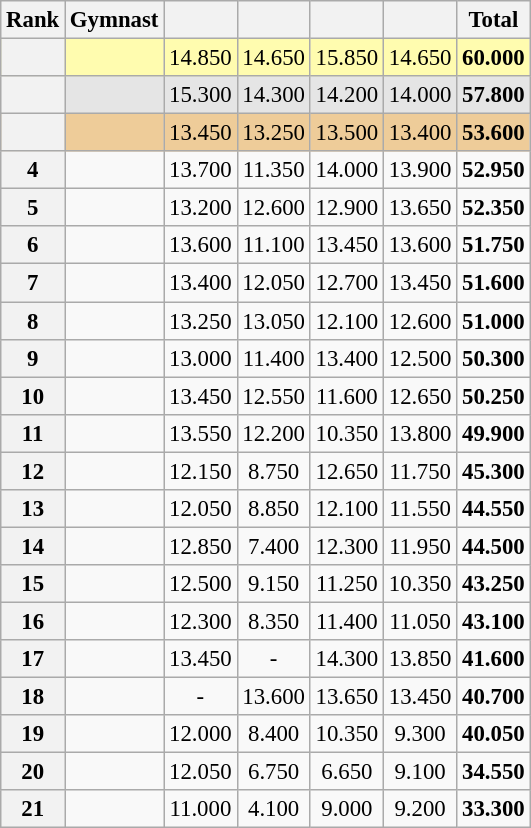<table class="wikitable sortable" style="text-align:center; font-size:95%">
<tr>
<th>Rank</th>
<th>Gymnast</th>
<th></th>
<th></th>
<th></th>
<th></th>
<th>Total</th>
</tr>
<tr bgcolor=fffcaf>
<th scope=row style="text-align:center"></th>
<td align=left></td>
<td>14.850</td>
<td>14.650</td>
<td>15.850</td>
<td>14.650</td>
<td><strong>60.000</strong></td>
</tr>
<tr bgcolor=e5e5e5>
<th scope=row style="text-align:center"></th>
<td align=left></td>
<td>15.300</td>
<td>14.300</td>
<td>14.200</td>
<td>14.000</td>
<td><strong>57.800</strong></td>
</tr>
<tr bgcolor=eecc99>
<th scope=row style="text-align:center"></th>
<td align=left></td>
<td>13.450</td>
<td>13.250</td>
<td>13.500</td>
<td>13.400</td>
<td><strong>53.600</strong></td>
</tr>
<tr>
<th scope=row style="text-align:center">4</th>
<td align=left></td>
<td>13.700</td>
<td>11.350</td>
<td>14.000</td>
<td>13.900</td>
<td><strong>52.950</strong></td>
</tr>
<tr>
<th scope=row style="text-align:center">5</th>
<td align=left></td>
<td>13.200</td>
<td>12.600</td>
<td>12.900</td>
<td>13.650</td>
<td><strong>52.350</strong></td>
</tr>
<tr>
<th scope=row style="text-align:center">6</th>
<td align=left></td>
<td>13.600</td>
<td>11.100</td>
<td>13.450</td>
<td>13.600</td>
<td><strong>51.750</strong></td>
</tr>
<tr>
<th scope=row style="text-align:center">7</th>
<td align=left></td>
<td>13.400</td>
<td>12.050</td>
<td>12.700</td>
<td>13.450</td>
<td><strong>51.600</strong></td>
</tr>
<tr>
<th scope=row style="text-align:center">8</th>
<td align=left></td>
<td>13.250</td>
<td>13.050</td>
<td>12.100</td>
<td>12.600</td>
<td><strong>51.000</strong></td>
</tr>
<tr>
<th scope=row style="text-align:center">9</th>
<td align=left></td>
<td>13.000</td>
<td>11.400</td>
<td>13.400</td>
<td>12.500</td>
<td><strong>50.300</strong></td>
</tr>
<tr>
<th scope=row style="text-align:center">10</th>
<td align=left></td>
<td>13.450</td>
<td>12.550</td>
<td>11.600</td>
<td>12.650</td>
<td><strong>50.250</strong></td>
</tr>
<tr>
<th scope=row style="text-align:center">11</th>
<td align=left></td>
<td>13.550</td>
<td>12.200</td>
<td>10.350</td>
<td>13.800</td>
<td><strong>49.900</strong></td>
</tr>
<tr>
<th scope=row style="text-align:center">12</th>
<td align=left></td>
<td>12.150</td>
<td>8.750</td>
<td>12.650</td>
<td>11.750</td>
<td><strong>45.300</strong></td>
</tr>
<tr>
<th scope=row style="text-align:center">13</th>
<td align=left></td>
<td>12.050</td>
<td>8.850</td>
<td>12.100</td>
<td>11.550</td>
<td><strong>44.550</strong></td>
</tr>
<tr>
<th scope=row style="text-align:center">14</th>
<td align=left></td>
<td>12.850</td>
<td>7.400</td>
<td>12.300</td>
<td>11.950</td>
<td><strong>44.500</strong></td>
</tr>
<tr>
<th scope=row style="text-align:center">15</th>
<td align=left></td>
<td>12.500</td>
<td>9.150</td>
<td>11.250</td>
<td>10.350</td>
<td><strong>43.250</strong></td>
</tr>
<tr>
<th scope=row style="text-align:center">16</th>
<td align=left></td>
<td>12.300</td>
<td>8.350</td>
<td>11.400</td>
<td>11.050</td>
<td><strong>43.100</strong></td>
</tr>
<tr>
<th scope=row style="text-align:center">17</th>
<td align=left></td>
<td>13.450</td>
<td>-</td>
<td>14.300</td>
<td>13.850</td>
<td><strong>41.600</strong></td>
</tr>
<tr>
<th scope=row style="text-align:center">18</th>
<td align=left></td>
<td>-</td>
<td>13.600</td>
<td>13.650</td>
<td>13.450</td>
<td><strong>40.700</strong></td>
</tr>
<tr>
<th scope=row style="text-align:center">19</th>
<td align=left></td>
<td>12.000</td>
<td>8.400</td>
<td>10.350</td>
<td>9.300</td>
<td><strong>40.050</strong></td>
</tr>
<tr>
<th scope=row style="text-align:center">20</th>
<td align=left></td>
<td>12.050</td>
<td>6.750</td>
<td>6.650</td>
<td>9.100</td>
<td><strong>34.550</strong></td>
</tr>
<tr>
<th scope=row style="text-align:center">21</th>
<td align=left></td>
<td>11.000</td>
<td>4.100</td>
<td>9.000</td>
<td>9.200</td>
<td><strong>33.300</strong></td>
</tr>
</table>
